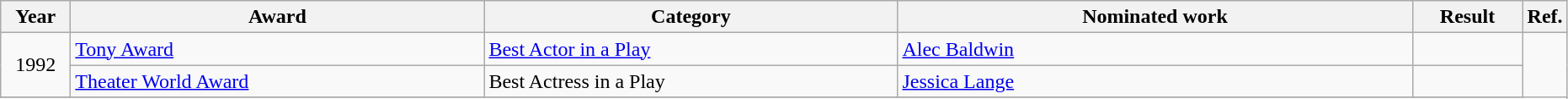<table class=wikitable>
<tr>
<th scope="col" style="width:3em;">Year</th>
<th scope="col" style="width:20em;">Award</th>
<th scope="col" style="width:20em;">Category</th>
<th scope="col" style="width:25em;">Nominated work</th>
<th scope="col" style="width:5em;">Result</th>
<th>Ref.</th>
</tr>
<tr>
<td style="text-align:center;", rowspan=2>1992</td>
<td><a href='#'>Tony Award</a></td>
<td><a href='#'>Best Actor in a Play</a></td>
<td><a href='#'>Alec Baldwin</a></td>
<td></td>
</tr>
<tr>
<td><a href='#'>Theater World Award</a></td>
<td>Best Actress in a Play</td>
<td><a href='#'>Jessica Lange</a></td>
<td></td>
</tr>
<tr>
</tr>
</table>
